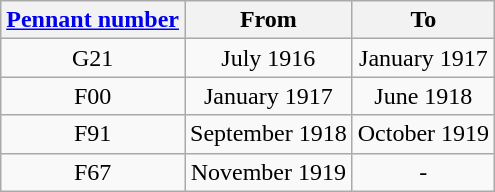<table class="wikitable" style="text-align:center">
<tr>
<th><a href='#'>Pennant number</a></th>
<th>From</th>
<th>To</th>
</tr>
<tr>
<td>G21</td>
<td>July 1916</td>
<td>January 1917</td>
</tr>
<tr>
<td>F00</td>
<td>January 1917</td>
<td>June 1918</td>
</tr>
<tr>
<td>F91</td>
<td>September 1918</td>
<td>October 1919</td>
</tr>
<tr>
<td>F67</td>
<td>November 1919</td>
<td>-</td>
</tr>
</table>
